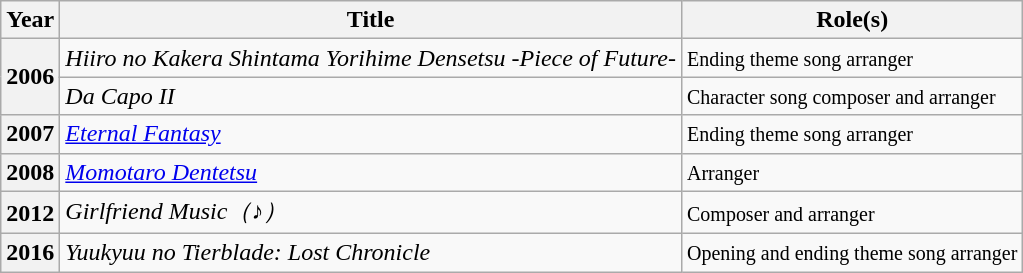<table class="wikitable sortable">
<tr>
<th>Year</th>
<th>Title</th>
<th class="unsortable">Role(s)</th>
</tr>
<tr>
<th rowspan="2">2006</th>
<td><em>Hiiro no Kakera Shintama Yorihime Densetsu -Piece of Future-</em></td>
<td><small>Ending theme song arranger</small></td>
</tr>
<tr>
<td><em>Da Capo II</em></td>
<td><small>Character song composer and arranger</small></td>
</tr>
<tr>
<th>2007</th>
<td><em><a href='#'>Eternal Fantasy</a></em></td>
<td><small>Ending theme song arranger</small></td>
</tr>
<tr>
<th>2008</th>
<td><em><a href='#'>Momotaro Dentetsu</a></em></td>
<td><small>Arranger</small></td>
</tr>
<tr>
<th>2012</th>
<td><em>Girlfriend Music（♪）</em></td>
<td><small>Composer and arranger</small></td>
</tr>
<tr>
<th>2016</th>
<td><em>Yuukyuu no Tierblade: Lost Chronicle</em></td>
<td><small>Opening and ending theme song arranger</small></td>
</tr>
</table>
